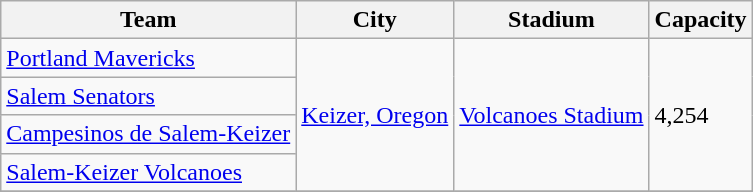<table class="wikitable sortable">
<tr>
<th>Team</th>
<th>City</th>
<th>Stadium</th>
<th>Capacity</th>
</tr>
<tr>
<td><a href='#'>Portland Mavericks</a></td>
<td rowspan="4"><a href='#'>Keizer, Oregon</a></td>
<td rowspan="4"><a href='#'>Volcanoes Stadium</a></td>
<td rowspan="4">4,254</td>
</tr>
<tr>
<td><a href='#'>Salem Senators</a></td>
</tr>
<tr>
<td><a href='#'>Campesinos de Salem-Keizer</a></td>
</tr>
<tr>
<td><a href='#'>Salem-Keizer Volcanoes</a></td>
</tr>
<tr>
</tr>
</table>
